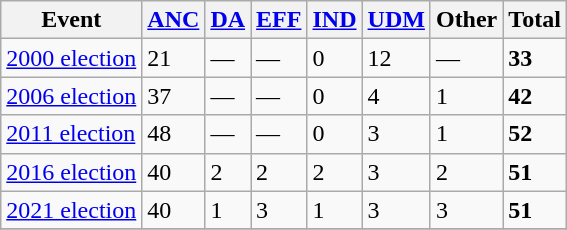<table class="wikitable">
<tr>
<th>Event</th>
<th><a href='#'>ANC</a></th>
<th><a href='#'>DA</a></th>
<th><a href='#'>EFF</a></th>
<th><a href='#'>IND</a></th>
<th><a href='#'>UDM</a></th>
<th>Other</th>
<th>Total</th>
</tr>
<tr>
<td><a href='#'>2000 election</a></td>
<td>21</td>
<td>—</td>
<td>—</td>
<td>0</td>
<td>12</td>
<td>—</td>
<td><strong>33</strong></td>
</tr>
<tr>
<td><a href='#'>2006 election</a></td>
<td>37</td>
<td>—</td>
<td>—</td>
<td>0</td>
<td>4</td>
<td>1</td>
<td><strong>42</strong></td>
</tr>
<tr>
<td><a href='#'>2011 election</a></td>
<td>48</td>
<td>—</td>
<td>—</td>
<td>0</td>
<td>3</td>
<td>1</td>
<td><strong>52</strong></td>
</tr>
<tr>
<td><a href='#'>2016 election</a></td>
<td>40</td>
<td>2</td>
<td>2</td>
<td>2</td>
<td>3</td>
<td>2</td>
<td><strong>51</strong></td>
</tr>
<tr>
<td><a href='#'>2021 election</a></td>
<td>40</td>
<td>1</td>
<td>3</td>
<td>1</td>
<td>3</td>
<td>3</td>
<td><strong>51</strong></td>
</tr>
<tr>
</tr>
</table>
